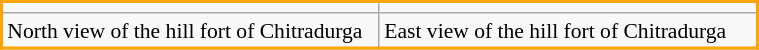<table class="wikitable" align="right" width="40%" style="font-size:90%; border:2px solid orange;">
<tr>
<td width="40%" align="center" valign="center"></td>
<td width="40%" align="center" valign="center"></td>
</tr>
<tr>
<td valign="top">North view of the hill fort of Chitradurga</td>
<td valign="top">East view of the hill fort of Chitradurga</td>
</tr>
<tr>
</tr>
</table>
